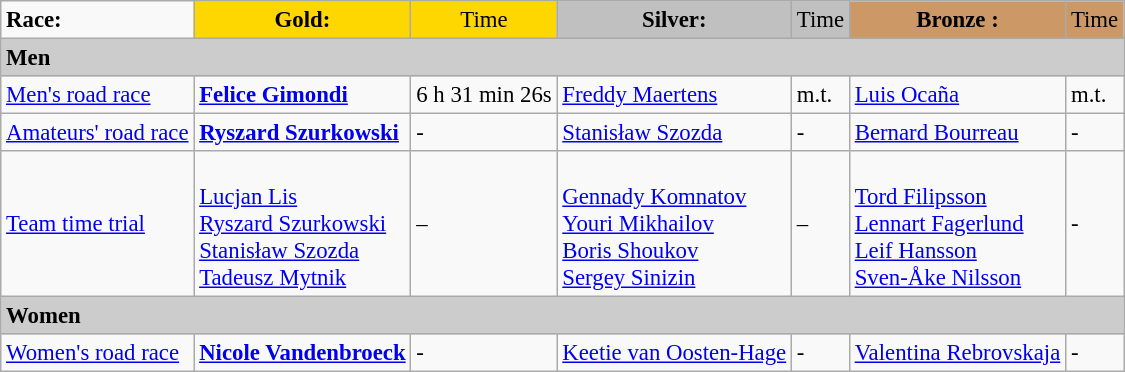<table class="wikitable" style="text-align: left; font-size: 95%; border: gray solid 1px; border-collapse: collapse;">
<tr>
<td><strong>Race:</strong></td>
<td style="text-align:center;background-color:gold;"><strong>Gold:</strong></td>
<td style="text-align:center;background-color:gold;">Time</td>
<td style="text-align:center;background-color:silver;"><strong>Silver:</strong></td>
<td style="text-align:center;background-color:silver;">Time</td>
<td style="text-align:center;background-color:#CC9966;"><strong>Bronze :</strong></td>
<td style="text-align:center;background-color:#CC9966;">Time</td>
</tr>
<tr bgcolor="#cccccc">
<td colspan=7><strong>Men</strong></td>
</tr>
<tr>
<td><a href='#'>Men's road race</a><br></td>
<td><strong><a href='#'>Felice Gimondi</a></strong><br><small></small></td>
<td>6 h 31 min 26s</td>
<td><a href='#'>Freddy Maertens</a><br><small></small></td>
<td>m.t.</td>
<td><a href='#'>Luis Ocaña</a><br><small></small></td>
<td>m.t.</td>
</tr>
<tr>
<td><a href='#'>Amateurs' road race</a></td>
<td><strong><a href='#'>Ryszard Szurkowski</a></strong><br><small></small></td>
<td>-</td>
<td><a href='#'>Stanisław Szozda</a><br><small></small></td>
<td>-</td>
<td><a href='#'>Bernard Bourreau</a><br><small></small></td>
<td>-</td>
</tr>
<tr>
<td><a href='#'>Team time trial</a></td>
<td><strong></strong> <br> <a href='#'>Lucjan Lis</a><br> <a href='#'>Ryszard Szurkowski</a><br> <a href='#'>Stanisław Szozda</a><br> <a href='#'>Tadeusz Mytnik</a></td>
<td>–</td>
<td> <br> <a href='#'>Gennady Komnatov</a><br> <a href='#'>Youri Mikhailov</a><br> <a href='#'>Boris Shoukov</a><br> <a href='#'>Sergey Sinizin</a></td>
<td>–</td>
<td> <br> <a href='#'>Tord Filipsson</a><br> <a href='#'>Lennart Fagerlund</a><br> <a href='#'>Leif Hansson</a><br> <a href='#'>Sven-Åke Nilsson</a></td>
<td>-</td>
</tr>
<tr bgcolor="#cccccc">
<td colspan=7><strong>Women</strong></td>
</tr>
<tr>
<td><a href='#'>Women's road race</a></td>
<td><strong><a href='#'>Nicole Vandenbroeck</a></strong><br><small></small></td>
<td>-</td>
<td><a href='#'>Keetie van Oosten-Hage</a><br><small></small></td>
<td>-</td>
<td><a href='#'>Valentina Rebrovskaja</a><br><small></small></td>
<td>-</td>
</tr>
</table>
